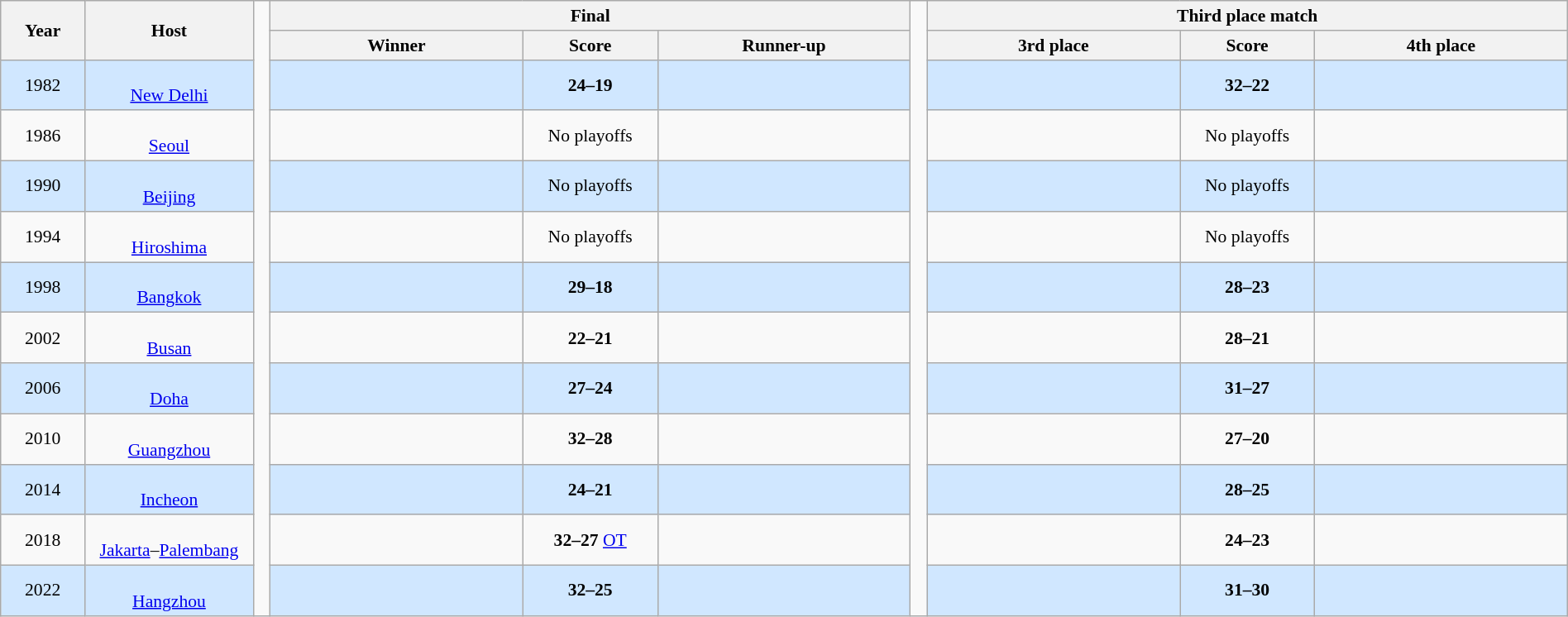<table class="wikitable" style="font-size:90%; width: 100%; text-align: center;">
<tr>
<th rowspan=2 width=5%>Year</th>
<th rowspan=2 width=10%>Host</th>
<td width=1% rowspan=13></td>
<th colspan=3>Final</th>
<td width=1% rowspan=13></td>
<th colspan=3>Third place match</th>
</tr>
<tr>
<th width=15%>Winner</th>
<th width=8%>Score</th>
<th width=15%>Runner-up</th>
<th width=15%>3rd place</th>
<th width=8%>Score</th>
<th width=15%>4th place</th>
</tr>
<tr bgcolor=#D0E7FF>
<td>1982<br></td>
<td><br><a href='#'>New Delhi</a></td>
<td><strong></strong></td>
<td><strong>24–19</strong></td>
<td></td>
<td></td>
<td><strong>32–22</strong></td>
<td></td>
</tr>
<tr>
<td>1986<br></td>
<td><br><a href='#'>Seoul</a></td>
<td><strong></strong></td>
<td><span>No playoffs</span></td>
<td></td>
<td></td>
<td><span>No playoffs</span></td>
<td></td>
</tr>
<tr bgcolor=#D0E7FF>
<td>1990<br></td>
<td><br><a href='#'>Beijing</a></td>
<td><strong></strong></td>
<td><span>No playoffs</span></td>
<td></td>
<td></td>
<td><span>No playoffs</span></td>
<td></td>
</tr>
<tr>
<td>1994<br></td>
<td><br><a href='#'>Hiroshima</a></td>
<td><strong></strong></td>
<td><span>No playoffs</span></td>
<td></td>
<td></td>
<td><span>No playoffs</span></td>
<td></td>
</tr>
<tr bgcolor=#D0E7FF>
<td>1998<br></td>
<td><br><a href='#'>Bangkok</a></td>
<td><strong></strong></td>
<td><strong>29–18</strong></td>
<td></td>
<td></td>
<td><strong>28–23</strong></td>
<td></td>
</tr>
<tr>
<td>2002<br></td>
<td><br><a href='#'>Busan</a></td>
<td><strong></strong></td>
<td><strong>22–21</strong></td>
<td></td>
<td></td>
<td><strong>28–21</strong></td>
<td></td>
</tr>
<tr bgcolor=#D0E7FF>
<td>2006<br></td>
<td><br><a href='#'>Doha</a></td>
<td><strong></strong></td>
<td><strong>27–24</strong></td>
<td></td>
<td></td>
<td><strong>31–27</strong></td>
<td></td>
</tr>
<tr>
<td>2010<br></td>
<td><br><a href='#'>Guangzhou</a></td>
<td><strong></strong></td>
<td><strong>32–28</strong></td>
<td></td>
<td></td>
<td><strong>27–20</strong></td>
<td></td>
</tr>
<tr bgcolor=#D0E7FF>
<td>2014<br></td>
<td><br><a href='#'>Incheon</a></td>
<td><strong></strong></td>
<td><strong>24–21</strong></td>
<td></td>
<td></td>
<td><strong>28–25</strong></td>
<td></td>
</tr>
<tr>
<td>2018<br></td>
<td><br><a href='#'>Jakarta</a>–<a href='#'>Palembang</a></td>
<td><strong></strong></td>
<td><strong>32–27</strong> <a href='#'>OT</a></td>
<td></td>
<td></td>
<td><strong>24–23</strong></td>
<td></td>
</tr>
<tr bgcolor=#D0E7FF>
<td>2022<br></td>
<td><br><a href='#'>Hangzhou</a></td>
<td><strong></strong></td>
<td><strong>32–25</strong></td>
<td></td>
<td></td>
<td><strong>31–30</strong></td>
<td></td>
</tr>
</table>
